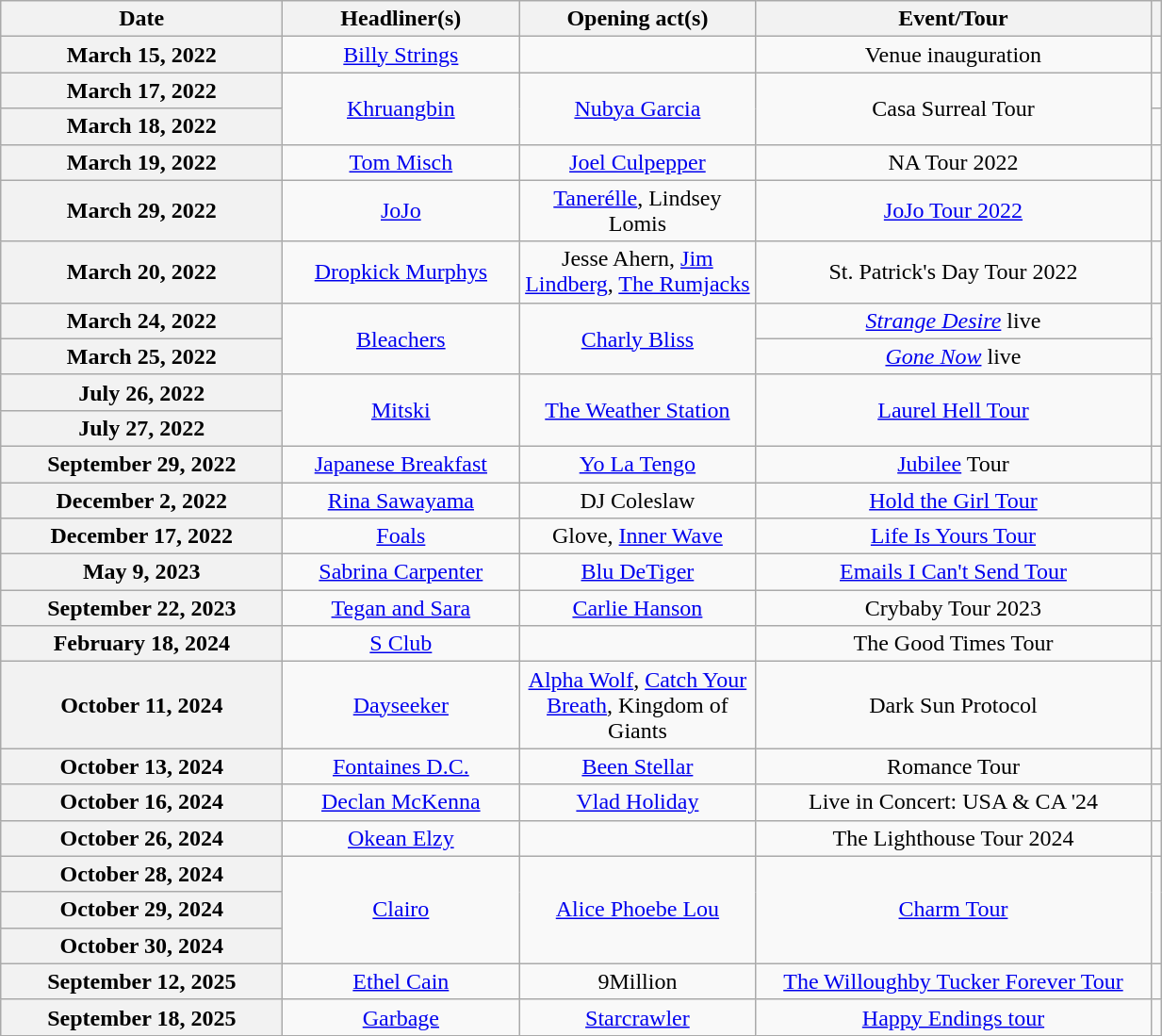<table class="wikitable plainrowheaders" style="text-align:center;">
<tr>
<th scope="col" style="width:12em;">Date</th>
<th scope="col" style="width:10em;">Headliner(s)</th>
<th scope="col" style="width:10em;">Opening act(s)</th>
<th scope="col" style="width:17em;">Event/Tour</th>
<th></th>
</tr>
<tr>
<th scope="row">March 15, 2022</th>
<td><a href='#'>Billy Strings</a></td>
<td></td>
<td>Venue inauguration</td>
<td></td>
</tr>
<tr>
<th scope="row">March 17, 2022</th>
<td rowspan="2"><a href='#'>Khruangbin</a></td>
<td rowspan="2"><a href='#'>Nubya Garcia</a></td>
<td rowspan="2">Casa Surreal Tour</td>
<td></td>
</tr>
<tr>
<th scope="row">March 18, 2022</th>
<td></td>
</tr>
<tr>
<th scope="row">March 19, 2022</th>
<td><a href='#'>Tom Misch</a></td>
<td><a href='#'>Joel Culpepper</a></td>
<td>NA Tour 2022</td>
<td></td>
</tr>
<tr>
<th scope="row">March 29, 2022</th>
<td><a href='#'>JoJo</a></td>
<td><a href='#'>Tanerélle</a>, Lindsey Lomis</td>
<td><a href='#'>JoJo Tour 2022</a></td>
<td></td>
</tr>
<tr>
<th scope="row">March 20, 2022</th>
<td><a href='#'>Dropkick Murphys</a></td>
<td>Jesse Ahern, <a href='#'>Jim Lindberg</a>, <a href='#'>The Rumjacks</a></td>
<td>St. Patrick's Day Tour 2022</td>
<td></td>
</tr>
<tr>
<th scope="row">March 24, 2022</th>
<td rowspan="2"><a href='#'>Bleachers</a></td>
<td rowspan="2"><a href='#'>Charly Bliss</a></td>
<td><em><a href='#'>Strange Desire</a></em> live</td>
<td rowspan="2"></td>
</tr>
<tr>
<th scope="row">March 25, 2022</th>
<td><em><a href='#'>Gone Now</a></em> live</td>
</tr>
<tr>
<th scope="row">July 26, 2022</th>
<td rowspan="2"><a href='#'>Mitski</a></td>
<td rowspan="2"><a href='#'>The Weather Station</a></td>
<td rowspan="2"><a href='#'>Laurel Hell Tour</a></td>
<td rowspan="2"></td>
</tr>
<tr>
<th scope="row">July 27, 2022</th>
</tr>
<tr>
<th scope="row">September 29, 2022</th>
<td><a href='#'>Japanese Breakfast</a></td>
<td><a href='#'>Yo La Tengo</a></td>
<td><a href='#'>Jubilee</a> Tour</td>
<td></td>
</tr>
<tr>
<th scope="row">December 2, 2022</th>
<td><a href='#'>Rina Sawayama</a></td>
<td>DJ Coleslaw</td>
<td><a href='#'>Hold the Girl Tour</a></td>
<td></td>
</tr>
<tr>
<th scope="row">December 17, 2022</th>
<td><a href='#'>Foals</a></td>
<td>Glove, <a href='#'>Inner Wave</a></td>
<td><a href='#'>Life Is Yours Tour</a></td>
<td></td>
</tr>
<tr>
<th scope="row">May 9, 2023</th>
<td><a href='#'>Sabrina Carpenter</a></td>
<td><a href='#'>Blu DeTiger</a></td>
<td><a href='#'>Emails I Can't Send Tour</a></td>
<td></td>
</tr>
<tr>
<th scope="row">September 22, 2023</th>
<td><a href='#'>Tegan and Sara</a></td>
<td><a href='#'>Carlie Hanson</a></td>
<td>Crybaby Tour 2023</td>
<td></td>
</tr>
<tr>
<th scope="row">February 18, 2024</th>
<td><a href='#'>S Club</a></td>
<td></td>
<td>The Good Times Tour</td>
<td></td>
</tr>
<tr>
<th scope="row">October 11, 2024</th>
<td><a href='#'>Dayseeker</a></td>
<td><a href='#'>Alpha Wolf</a>, <a href='#'>Catch Your Breath</a>, Kingdom of Giants</td>
<td>Dark Sun Protocol</td>
<td></td>
</tr>
<tr>
<th scope="row">October 13, 2024</th>
<td><a href='#'>Fontaines D.C.</a></td>
<td><a href='#'>Been Stellar</a></td>
<td>Romance Tour</td>
<td></td>
</tr>
<tr>
<th scope="row">October 16, 2024</th>
<td><a href='#'>Declan McKenna</a></td>
<td><a href='#'>Vlad Holiday</a></td>
<td>Live in Concert: USA & CA '24</td>
<td></td>
</tr>
<tr>
<th scope="row">October 26, 2024</th>
<td><a href='#'>Okean Elzy</a></td>
<td></td>
<td>The Lighthouse Tour 2024</td>
<td></td>
</tr>
<tr>
<th scope="row">October 28, 2024</th>
<td rowspan="3"><a href='#'>Clairo</a></td>
<td rowspan="3"><a href='#'>Alice Phoebe Lou</a></td>
<td rowspan="3"><a href='#'>Charm Tour</a></td>
<td rowspan="3"></td>
</tr>
<tr>
<th scope="row">October 29, 2024</th>
</tr>
<tr>
<th scope="row">October 30, 2024</th>
</tr>
<tr>
<th scope="row">September 12, 2025</th>
<td><a href='#'>Ethel Cain</a></td>
<td>9Million</td>
<td><a href='#'>The Willoughby Tucker Forever Tour</a></td>
<td></td>
</tr>
<tr>
<th scope="row">September 18, 2025</th>
<td><a href='#'>Garbage</a></td>
<td><a href='#'>Starcrawler</a></td>
<td><a href='#'>Happy Endings tour</a></td>
<td></td>
</tr>
</table>
